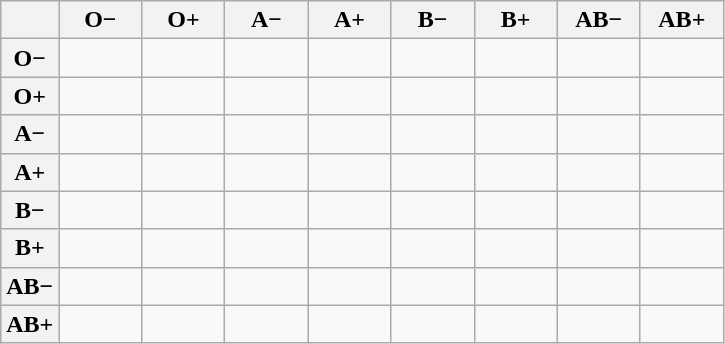<table class="wikitable" style="text-align:center;">
<tr>
<th></th>
<th>O−</th>
<th>O+</th>
<th>A−</th>
<th>A+</th>
<th>B−</th>
<th>B+</th>
<th>AB−</th>
<th>AB+</th>
</tr>
<tr>
<th>O−</th>
<td style="width:3em"></td>
<td style="width:3em"></td>
<td style="width:3em"></td>
<td style="width:3em"></td>
<td style="width:3em"></td>
<td style="width:3em"></td>
<td style="width:3em"></td>
<td style="width:3em"></td>
</tr>
<tr>
<th>O+</th>
<td></td>
<td></td>
<td></td>
<td></td>
<td></td>
<td></td>
<td></td>
<td></td>
</tr>
<tr>
<th>A−</th>
<td></td>
<td></td>
<td></td>
<td></td>
<td></td>
<td></td>
<td></td>
<td></td>
</tr>
<tr>
<th>A+</th>
<td></td>
<td></td>
<td></td>
<td></td>
<td></td>
<td></td>
<td></td>
<td></td>
</tr>
<tr>
<th>B−</th>
<td></td>
<td></td>
<td></td>
<td></td>
<td></td>
<td></td>
<td></td>
<td></td>
</tr>
<tr>
<th>B+</th>
<td></td>
<td></td>
<td></td>
<td></td>
<td></td>
<td></td>
<td></td>
<td></td>
</tr>
<tr>
<th>AB−</th>
<td></td>
<td></td>
<td></td>
<td></td>
<td></td>
<td></td>
<td></td>
<td></td>
</tr>
<tr>
<th>AB+</th>
<td></td>
<td></td>
<td></td>
<td></td>
<td></td>
<td></td>
<td></td>
<td></td>
</tr>
</table>
